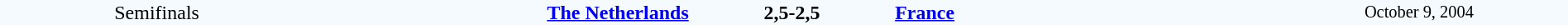<table style="width: 100%; background:#F5FAFF;" cellspacing="0">
<tr>
<td align=center rowspan=3 width=20%>Semifinals</td>
</tr>
<tr>
<td width=24% align=right><strong><a href='#'>The Netherlands</a></strong></td>
<td align=center width=13%><strong>2,5-2,5</strong></td>
<td width=24%><strong><a href='#'>France</a></strong></td>
<td style=font-size:85% rowspan=3 align=center>October 9, 2004</td>
</tr>
</table>
